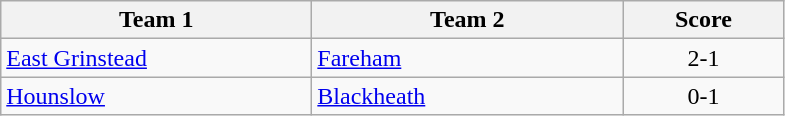<table class="wikitable" style="font-size: 100%">
<tr>
<th width=200>Team 1</th>
<th width=200>Team 2</th>
<th width=100>Score</th>
</tr>
<tr>
<td><a href='#'>East Grinstead</a></td>
<td><a href='#'>Fareham</a></td>
<td align=center>2-1</td>
</tr>
<tr>
<td><a href='#'>Hounslow</a></td>
<td><a href='#'>Blackheath</a></td>
<td align=center>0-1</td>
</tr>
</table>
